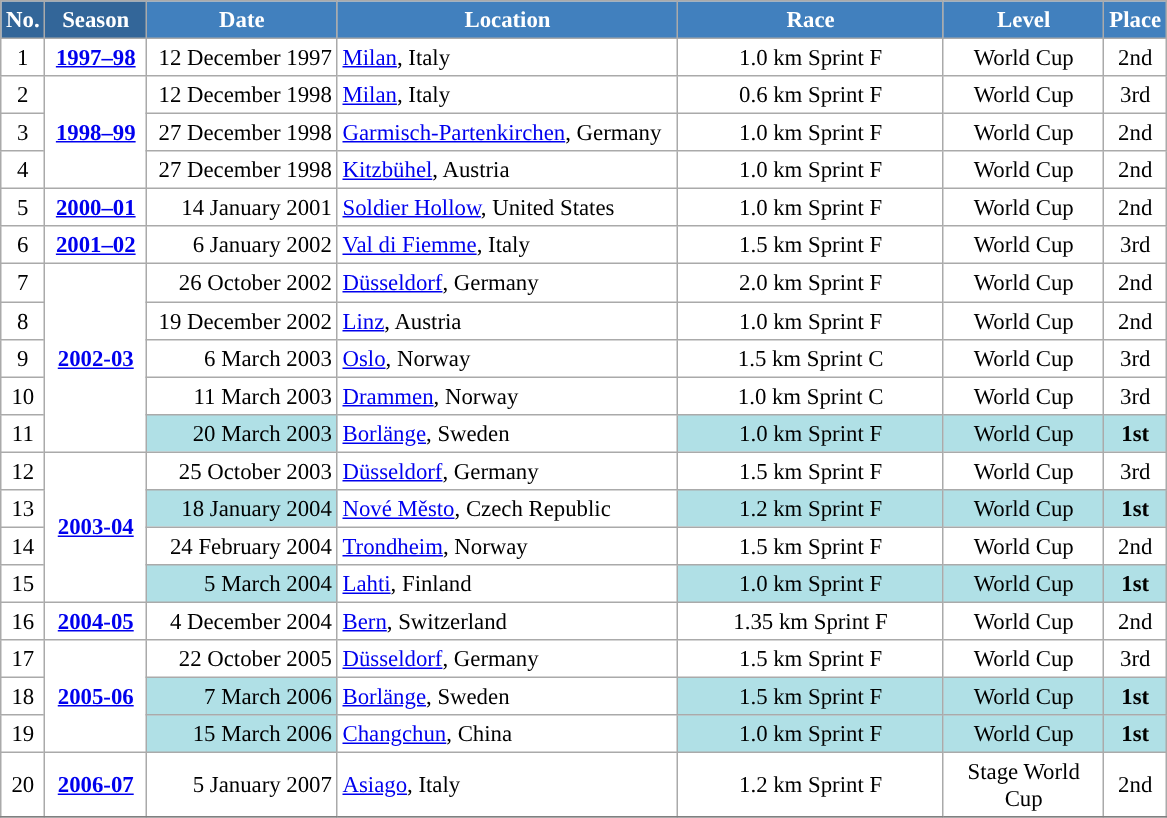<table class="wikitable sortable" style="font-size:95%; text-align:center; border:grey solid 1px; border-collapse:collapse; background:#ffffff;">
<tr style="background:#efefef;">
<th style="background-color:#369; color:white;">No.</th>
<th style="background-color:#369; color:white;">Season</th>
<th style="background-color:#4180be; color:white; width:120px;">Date</th>
<th style="background-color:#4180be; color:white; width:220px;">Location</th>
<th style="background-color:#4180be; color:white; width:170px;">Race</th>
<th style="background-color:#4180be; color:white; width:100px;">Level</th>
<th style="background-color:#4180be; color:white;">Place</th>
</tr>
<tr>
<td align=center>1</td>
<td rowspan=1 align=center><strong> <a href='#'>1997–98</a> </strong></td>
<td align=right>12 December 1997</td>
<td align=left> <a href='#'>Milan</a>, Italy</td>
<td>1.0 km Sprint F</td>
<td>World Cup</td>
<td>2nd</td>
</tr>
<tr>
<td align=center>2</td>
<td rowspan=3 align=center><strong> <a href='#'>1998–99</a> </strong></td>
<td align=right>12 December 1998</td>
<td align=left> <a href='#'>Milan</a>, Italy</td>
<td>0.6 km Sprint F</td>
<td>World Cup</td>
<td>3rd</td>
</tr>
<tr>
<td align=center>3</td>
<td align=right>27 December 1998</td>
<td align=left> <a href='#'>Garmisch-Partenkirchen</a>, Germany</td>
<td>1.0 km Sprint F</td>
<td>World Cup</td>
<td>2nd</td>
</tr>
<tr>
<td align=center>4</td>
<td align=right>27 December 1998</td>
<td align=left> <a href='#'>Kitzbühel</a>, Austria</td>
<td>1.0 km Sprint F</td>
<td>World Cup</td>
<td>2nd</td>
</tr>
<tr>
<td align=center>5</td>
<td rowspan=1 align=center><strong> <a href='#'>2000–01</a> </strong></td>
<td align=right>14 January 2001</td>
<td align=left> <a href='#'>Soldier Hollow</a>, United States</td>
<td>1.0 km Sprint F</td>
<td>World Cup</td>
<td>2nd</td>
</tr>
<tr>
<td align=center>6</td>
<td rowspan=1 align=center><strong> <a href='#'>2001–02</a> </strong></td>
<td align=right>6 January 2002</td>
<td align=left> <a href='#'>Val di Fiemme</a>, Italy</td>
<td>1.5 km Sprint F</td>
<td>World Cup</td>
<td>3rd</td>
</tr>
<tr>
<td align=center>7</td>
<td rowspan=5 align=center><strong> <a href='#'>2002-03</a> </strong></td>
<td align=right>26 October 2002</td>
<td align=left> <a href='#'>Düsseldorf</a>, Germany</td>
<td>2.0 km Sprint F</td>
<td>World Cup</td>
<td>2nd</td>
</tr>
<tr>
<td align=center>8</td>
<td align=right>19 December 2002</td>
<td align=left> <a href='#'>Linz</a>, Austria</td>
<td>1.0 km Sprint F</td>
<td>World Cup</td>
<td>2nd</td>
</tr>
<tr>
<td align=center>9</td>
<td align=right>6 March 2003</td>
<td align=left> <a href='#'>Oslo</a>, Norway</td>
<td>1.5 km Sprint C</td>
<td>World Cup</td>
<td>3rd</td>
</tr>
<tr>
<td align=center>10</td>
<td align=right>11 March 2003</td>
<td align=left> <a href='#'>Drammen</a>, Norway</td>
<td>1.0 km Sprint C</td>
<td>World Cup</td>
<td>3rd</td>
</tr>
<tr>
<td align=center>11</td>
<td bgcolor="#BOEOE6" align=right>20 March 2003</td>
<td align=left> <a href='#'>Borlänge</a>, Sweden</td>
<td bgcolor="#BOEOE6" align=center>1.0 km Sprint F</td>
<td bgcolor="#BOEOE6">World Cup</td>
<td bgcolor="#BOEOE6"><strong>1st</strong></td>
</tr>
<tr>
<td align=center>12</td>
<td rowspan=4 align=center><strong> <a href='#'>2003-04</a> </strong></td>
<td align=right>25 October 2003</td>
<td align=left> <a href='#'>Düsseldorf</a>, Germany</td>
<td>1.5 km Sprint F</td>
<td>World Cup</td>
<td>3rd</td>
</tr>
<tr>
<td align=center>13</td>
<td bgcolor="#BOEOE6" align=right>18 January 2004</td>
<td align=left> <a href='#'>Nové Město</a>, Czech Republic</td>
<td bgcolor="#BOEOE6" align=center>1.2 km Sprint F</td>
<td bgcolor="#BOEOE6">World Cup</td>
<td bgcolor="#BOEOE6"><strong>1st</strong></td>
</tr>
<tr>
<td align=center>14</td>
<td align=right>24 February 2004</td>
<td align=left> <a href='#'>Trondheim</a>, Norway</td>
<td>1.5 km Sprint F</td>
<td>World Cup</td>
<td>2nd</td>
</tr>
<tr>
<td align=center>15</td>
<td bgcolor="#BOEOE6" align=right>5 March 2004</td>
<td align=left> <a href='#'>Lahti</a>, Finland</td>
<td bgcolor="#BOEOE6" align=center>1.0 km Sprint F</td>
<td bgcolor="#BOEOE6">World Cup</td>
<td bgcolor="#BOEOE6"><strong>1st</strong></td>
</tr>
<tr>
<td align=center>16</td>
<td rowspan=1 align=center><strong> <a href='#'>2004-05</a> </strong></td>
<td align=right>4 December 2004</td>
<td align=left> <a href='#'>Bern</a>, Switzerland</td>
<td>1.35 km Sprint F</td>
<td>World Cup</td>
<td>2nd</td>
</tr>
<tr>
<td align=center>17</td>
<td rowspan=3 align=center><strong> <a href='#'>2005-06</a> </strong></td>
<td align=right>22 October 2005</td>
<td align=left> <a href='#'>Düsseldorf</a>, Germany</td>
<td>1.5 km Sprint F</td>
<td>World Cup</td>
<td>3rd</td>
</tr>
<tr>
<td align=center>18</td>
<td bgcolor="#BOEOE6" align=right>7 March 2006</td>
<td align=left> <a href='#'>Borlänge</a>, Sweden</td>
<td bgcolor="#BOEOE6" align=center>1.5 km Sprint F</td>
<td bgcolor="#BOEOE6">World Cup</td>
<td bgcolor="#BOEOE6"><strong>1st</strong></td>
</tr>
<tr>
<td align=center>19</td>
<td bgcolor="#BOEOE6" align=right>15 March 2006</td>
<td align=left> <a href='#'>Changchun</a>, China</td>
<td bgcolor="#BOEOE6" align=center>1.0 km Sprint F</td>
<td bgcolor="#BOEOE6">World Cup</td>
<td bgcolor="#BOEOE6"><strong>1st</strong></td>
</tr>
<tr>
<td align=center>20</td>
<td rowspan=1 align=center><strong> <a href='#'>2006-07</a> </strong></td>
<td align=right>5 January 2007</td>
<td align=left> <a href='#'>Asiago</a>, Italy</td>
<td>1.2 km Sprint F</td>
<td>Stage World Cup</td>
<td>2nd</td>
</tr>
<tr>
</tr>
</table>
